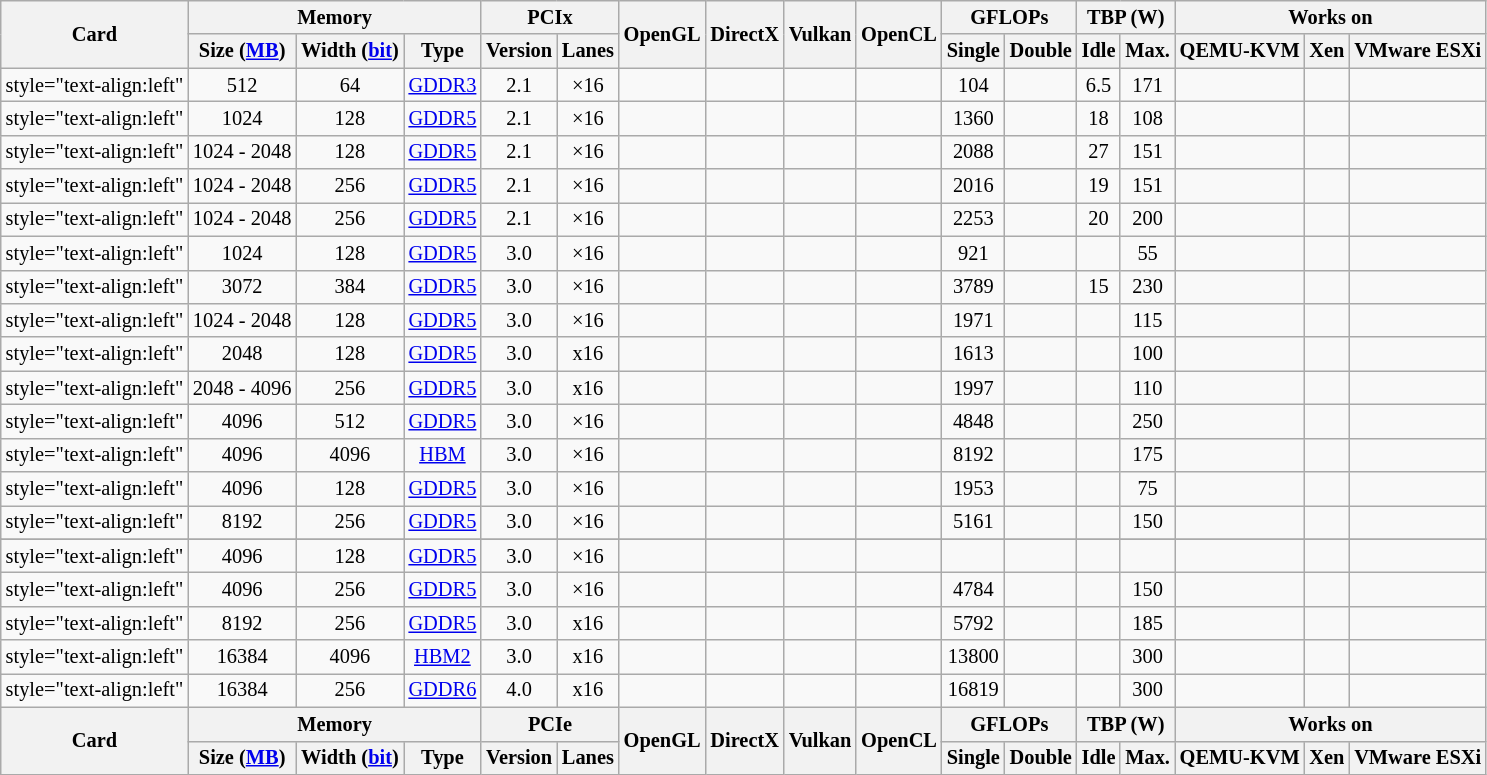<table class="wikitable mw-collapsible" style="font-size: 85%; text-align: center">
<tr>
<th rowspan=2>Card</th>
<th colspan=3>Memory</th>
<th colspan=2>PCIx</th>
<th rowspan=2>OpenGL</th>
<th rowspan=2>DirectX</th>
<th rowspan=2>Vulkan</th>
<th rowspan=2>OpenCL</th>
<th colspan=2>GFLOPs</th>
<th colspan=2>TBP (W)</th>
<th colspan=3 style="text-align:center">Works on</th>
</tr>
<tr>
<th>Size (<a href='#'>MB</a>)</th>
<th>Width (<a href='#'>bit</a>)</th>
<th>Type</th>
<th>Version</th>
<th>Lanes</th>
<th>Single</th>
<th>Double</th>
<th>Idle</th>
<th>Max.</th>
<th>QEMU-KVM</th>
<th>Xen</th>
<th>VMware ESXi</th>
</tr>
<tr>
<td>style="text-align:left" </td>
<td>512</td>
<td>64</td>
<td><a href='#'>GDDR3</a></td>
<td>2.1</td>
<td>×16</td>
<td></td>
<td></td>
<td></td>
<td></td>
<td>104</td>
<td></td>
<td>6.5</td>
<td>171</td>
<td></td>
<td></td>
<td></td>
</tr>
<tr>
<td>style="text-align:left" </td>
<td>1024</td>
<td>128</td>
<td><a href='#'>GDDR5</a></td>
<td>2.1</td>
<td>×16</td>
<td></td>
<td></td>
<td></td>
<td></td>
<td>1360</td>
<td></td>
<td>18</td>
<td>108</td>
<td></td>
<td></td>
<td></td>
</tr>
<tr>
<td>style="text-align:left" </td>
<td>1024 - 2048</td>
<td>128</td>
<td><a href='#'>GDDR5</a></td>
<td>2.1</td>
<td>×16</td>
<td></td>
<td></td>
<td></td>
<td></td>
<td>2088</td>
<td></td>
<td>27</td>
<td>151</td>
<td></td>
<td></td>
<td></td>
</tr>
<tr>
<td>style="text-align:left" </td>
<td>1024 - 2048</td>
<td>256</td>
<td><a href='#'>GDDR5</a></td>
<td>2.1</td>
<td>×16</td>
<td></td>
<td></td>
<td></td>
<td></td>
<td>2016</td>
<td></td>
<td>19</td>
<td>151</td>
<td></td>
<td></td>
<td></td>
</tr>
<tr>
<td>style="text-align:left" </td>
<td>1024 - 2048</td>
<td>256</td>
<td><a href='#'>GDDR5</a></td>
<td>2.1</td>
<td>×16</td>
<td></td>
<td></td>
<td></td>
<td></td>
<td>2253</td>
<td></td>
<td>20</td>
<td>200</td>
<td></td>
<td></td>
<td></td>
</tr>
<tr>
<td>style="text-align:left" </td>
<td>1024</td>
<td>128</td>
<td><a href='#'>GDDR5</a></td>
<td>3.0</td>
<td>×16</td>
<td></td>
<td></td>
<td></td>
<td></td>
<td>921</td>
<td></td>
<td></td>
<td>55</td>
<td></td>
<td></td>
<td></td>
</tr>
<tr>
<td>style="text-align:left" </td>
<td>3072</td>
<td>384</td>
<td><a href='#'>GDDR5</a></td>
<td>3.0</td>
<td>×16</td>
<td></td>
<td></td>
<td></td>
<td></td>
<td>3789</td>
<td></td>
<td>15</td>
<td>230</td>
<td></td>
<td></td>
<td></td>
</tr>
<tr>
<td>style="text-align:left" </td>
<td>1024 - 2048</td>
<td>128</td>
<td><a href='#'>GDDR5</a></td>
<td>3.0</td>
<td>×16</td>
<td></td>
<td></td>
<td></td>
<td></td>
<td>1971</td>
<td></td>
<td></td>
<td>115</td>
<td></td>
<td></td>
<td></td>
</tr>
<tr>
<td>style="text-align:left" </td>
<td>2048</td>
<td>128</td>
<td><a href='#'>GDDR5</a></td>
<td>3.0</td>
<td>x16</td>
<td></td>
<td></td>
<td></td>
<td></td>
<td>1613</td>
<td></td>
<td></td>
<td>100</td>
<td></td>
<td></td>
<td></td>
</tr>
<tr>
<td>style="text-align:left" </td>
<td>2048 - 4096</td>
<td>256</td>
<td><a href='#'>GDDR5</a></td>
<td>3.0</td>
<td>x16</td>
<td></td>
<td></td>
<td></td>
<td></td>
<td>1997</td>
<td></td>
<td></td>
<td>110</td>
<td></td>
<td></td>
<td></td>
</tr>
<tr>
<td>style="text-align:left" </td>
<td>4096</td>
<td>512</td>
<td><a href='#'>GDDR5</a></td>
<td>3.0</td>
<td>×16</td>
<td></td>
<td></td>
<td></td>
<td></td>
<td>4848</td>
<td></td>
<td></td>
<td>250</td>
<td></td>
<td></td>
<td></td>
</tr>
<tr>
<td>style="text-align:left" </td>
<td>4096</td>
<td>4096</td>
<td><a href='#'>HBM</a></td>
<td>3.0</td>
<td>×16</td>
<td></td>
<td></td>
<td></td>
<td></td>
<td>8192</td>
<td></td>
<td></td>
<td>175</td>
<td></td>
<td></td>
<td></td>
</tr>
<tr>
<td>style="text-align:left"</td>
<td>4096</td>
<td>128</td>
<td><a href='#'>GDDR5</a></td>
<td>3.0</td>
<td>×16</td>
<td></td>
<td></td>
<td></td>
<td></td>
<td>1953</td>
<td></td>
<td></td>
<td>75</td>
<td></td>
<td></td>
<td></td>
</tr>
<tr>
<td>style="text-align:left" </td>
<td>8192</td>
<td>256</td>
<td><a href='#'>GDDR5</a></td>
<td>3.0</td>
<td>×16</td>
<td></td>
<td></td>
<td></td>
<td></td>
<td>5161</td>
<td></td>
<td></td>
<td>150</td>
<td></td>
<td></td>
<td></td>
</tr>
<tr>
</tr>
<tr>
<td>style="text-align:left" </td>
<td>4096</td>
<td>128</td>
<td><a href='#'>GDDR5</a></td>
<td>3.0</td>
<td>×16</td>
<td></td>
<td></td>
<td></td>
<td></td>
<td></td>
<td></td>
<td></td>
<td></td>
<td></td>
<td></td>
<td></td>
</tr>
<tr>
<td>style="text-align:left" </td>
<td>4096</td>
<td>256</td>
<td><a href='#'>GDDR5</a></td>
<td>3.0</td>
<td>×16</td>
<td></td>
<td></td>
<td></td>
<td></td>
<td>4784</td>
<td></td>
<td></td>
<td>150</td>
<td></td>
<td></td>
<td></td>
</tr>
<tr>
<td>style="text-align:left" </td>
<td>8192</td>
<td>256</td>
<td><a href='#'>GDDR5</a></td>
<td>3.0</td>
<td>x16</td>
<td></td>
<td></td>
<td></td>
<td></td>
<td>5792</td>
<td></td>
<td></td>
<td>185</td>
<td></td>
<td></td>
<td></td>
</tr>
<tr>
<td>style="text-align:left" </td>
<td>16384</td>
<td>4096</td>
<td><a href='#'>HBM2</a></td>
<td>3.0</td>
<td>x16</td>
<td></td>
<td></td>
<td></td>
<td></td>
<td>13800</td>
<td></td>
<td></td>
<td>300</td>
<td></td>
<td></td>
<td></td>
</tr>
<tr>
<td>style="text-align:left" </td>
<td>16384</td>
<td>256</td>
<td><a href='#'>GDDR6</a></td>
<td>4.0</td>
<td>x16</td>
<td></td>
<td></td>
<td></td>
<td></td>
<td>16819</td>
<td></td>
<td></td>
<td>300</td>
<td></td>
<td></td>
<td></td>
</tr>
<tr>
<th rowspan=2>Card</th>
<th colspan=3>Memory</th>
<th colspan=2>PCIe</th>
<th rowspan=2>OpenGL</th>
<th rowspan=2>DirectX</th>
<th rowspan=2>Vulkan</th>
<th rowspan=2>OpenCL</th>
<th colspan=2>GFLOPs</th>
<th colspan=2>TBP (W)</th>
<th colspan=3 style="text-align:center">Works on</th>
</tr>
<tr>
<th>Size (<a href='#'>MB</a>)</th>
<th>Width (<a href='#'>bit</a>)</th>
<th>Type</th>
<th>Version</th>
<th>Lanes</th>
<th>Single</th>
<th>Double</th>
<th>Idle</th>
<th>Max.</th>
<th>QEMU-KVM</th>
<th>Xen</th>
<th>VMware ESXi</th>
</tr>
</table>
